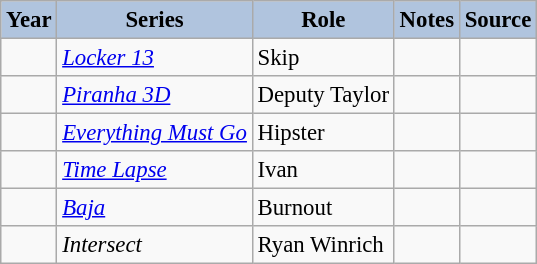<table class="wikitable sortable plainrowheaders" style="width=95%; font-size: 95%;">
<tr>
<th style="background:#b0c4de;">Year</th>
<th style="background:#b0c4de;">Series</th>
<th style="background:#b0c4de;">Role</th>
<th style="background:#b0c4de;" class="unsortable">Notes</th>
<th style="background:#b0c4de;" class="unsortable">Source</th>
</tr>
<tr>
<td></td>
<td><em><a href='#'>Locker 13</a></em></td>
<td>Skip</td>
<td></td>
<td></td>
</tr>
<tr>
<td></td>
<td><em><a href='#'>Piranha 3D</a></em></td>
<td>Deputy Taylor</td>
<td></td>
<td></td>
</tr>
<tr>
<td></td>
<td><em><a href='#'>Everything Must Go</a></em></td>
<td>Hipster</td>
<td></td>
<td></td>
</tr>
<tr>
<td></td>
<td><em><a href='#'>Time Lapse</a></em></td>
<td>Ivan</td>
<td></td>
<td></td>
</tr>
<tr>
<td></td>
<td><em><a href='#'>Baja</a></em></td>
<td>Burnout</td>
<td></td>
<td></td>
</tr>
<tr>
<td></td>
<td><em>Intersect</em></td>
<td>Ryan Winrich</td>
<td></td>
<td></td>
</tr>
</table>
